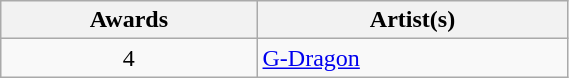<table class="wikitable" style="width:30%; text-align:center">
<tr>
<th scope="col">Awards</th>
<th scope="col">Artist(s)</th>
</tr>
<tr>
<td>4</td>
<td align=left><a href='#'>G-Dragon</a></td>
</tr>
</table>
